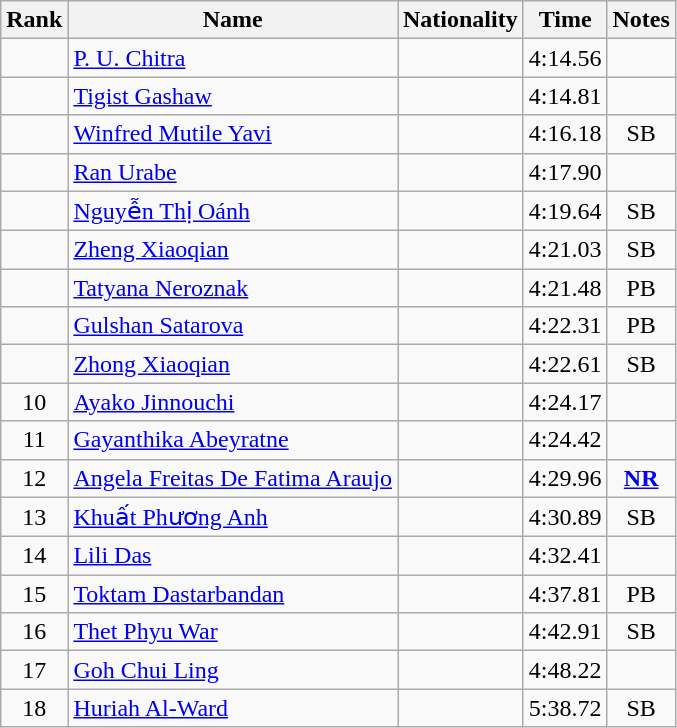<table class="wikitable sortable" style="text-align:center">
<tr>
<th>Rank</th>
<th>Name</th>
<th>Nationality</th>
<th>Time</th>
<th>Notes</th>
</tr>
<tr>
<td></td>
<td align=left><a href='#'>P. U. Chitra</a></td>
<td align=left></td>
<td>4:14.56</td>
<td></td>
</tr>
<tr>
<td></td>
<td align=left><a href='#'>Tigist Gashaw</a></td>
<td align=left></td>
<td>4:14.81</td>
<td></td>
</tr>
<tr>
<td></td>
<td align=left><a href='#'>Winfred Mutile Yavi</a></td>
<td align=left></td>
<td>4:16.18</td>
<td>SB</td>
</tr>
<tr>
<td></td>
<td align=left><a href='#'>Ran Urabe</a></td>
<td align=left></td>
<td>4:17.90</td>
<td></td>
</tr>
<tr>
<td></td>
<td align=left><a href='#'>Nguyễn Thị Oánh</a></td>
<td align=left></td>
<td>4:19.64</td>
<td>SB</td>
</tr>
<tr>
<td></td>
<td align=left><a href='#'>Zheng Xiaoqian</a></td>
<td align=left></td>
<td>4:21.03</td>
<td>SB</td>
</tr>
<tr>
<td></td>
<td align=left><a href='#'>Tatyana Neroznak</a></td>
<td align=left></td>
<td>4:21.48</td>
<td>PB</td>
</tr>
<tr>
<td></td>
<td align=left><a href='#'>Gulshan Satarova</a></td>
<td align=left></td>
<td>4:22.31</td>
<td>PB</td>
</tr>
<tr>
<td></td>
<td align=left><a href='#'>Zhong Xiaoqian</a></td>
<td align=left></td>
<td>4:22.61</td>
<td>SB</td>
</tr>
<tr>
<td>10</td>
<td align=left><a href='#'>Ayako Jinnouchi</a></td>
<td align=left></td>
<td>4:24.17</td>
<td></td>
</tr>
<tr>
<td>11</td>
<td align=left><a href='#'>Gayanthika Abeyratne</a></td>
<td align=left></td>
<td>4:24.42</td>
<td></td>
</tr>
<tr>
<td>12</td>
<td align=left><a href='#'>Angela Freitas De Fatima Araujo</a></td>
<td align=left></td>
<td>4:29.96</td>
<td><strong><a href='#'>NR</a></strong></td>
</tr>
<tr>
<td>13</td>
<td align=left><a href='#'>Khuất Phương Anh</a></td>
<td align=left></td>
<td>4:30.89</td>
<td>SB</td>
</tr>
<tr>
<td>14</td>
<td align=left><a href='#'>Lili Das</a></td>
<td align=left></td>
<td>4:32.41</td>
<td></td>
</tr>
<tr>
<td>15</td>
<td align=left><a href='#'>Toktam Dastarbandan</a></td>
<td align=left></td>
<td>4:37.81</td>
<td>PB</td>
</tr>
<tr>
<td>16</td>
<td align=left><a href='#'>Thet Phyu War</a></td>
<td align=left></td>
<td>4:42.91</td>
<td>SB</td>
</tr>
<tr>
<td>17</td>
<td align=left><a href='#'>Goh Chui Ling</a></td>
<td align=left></td>
<td>4:48.22</td>
<td></td>
</tr>
<tr>
<td>18</td>
<td align=left><a href='#'>Huriah Al-Ward</a></td>
<td align=left></td>
<td>5:38.72</td>
<td>SB</td>
</tr>
</table>
